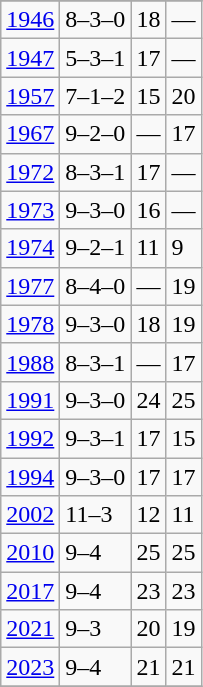<table class="wikitable">
<tr>
</tr>
<tr>
<td><a href='#'>1946</a></td>
<td>8–3–0</td>
<td>18</td>
<td>—</td>
</tr>
<tr>
<td><a href='#'>1947</a></td>
<td>5–3–1</td>
<td>17</td>
<td>—</td>
</tr>
<tr>
<td><a href='#'>1957</a></td>
<td>7–1–2</td>
<td>15</td>
<td>20</td>
</tr>
<tr>
<td><a href='#'>1967</a></td>
<td>9–2–0</td>
<td>—</td>
<td>17</td>
</tr>
<tr>
<td><a href='#'>1972</a></td>
<td>8–3–1</td>
<td>17</td>
<td>—</td>
</tr>
<tr>
<td><a href='#'>1973</a></td>
<td>9–3–0</td>
<td>16</td>
<td>—</td>
</tr>
<tr>
<td><a href='#'>1974</a></td>
<td>9–2–1</td>
<td>11</td>
<td>9</td>
</tr>
<tr>
<td><a href='#'>1977</a></td>
<td>8–4–0</td>
<td>—</td>
<td>19</td>
</tr>
<tr>
<td><a href='#'>1978</a></td>
<td>9–3–0</td>
<td>18</td>
<td>19</td>
</tr>
<tr>
<td><a href='#'>1988</a></td>
<td>8–3–1</td>
<td>—</td>
<td>17</td>
</tr>
<tr>
<td><a href='#'>1991</a></td>
<td>9–3–0</td>
<td>24</td>
<td>25</td>
</tr>
<tr>
<td><a href='#'>1992</a></td>
<td>9–3–1</td>
<td>17</td>
<td>15</td>
</tr>
<tr>
<td><a href='#'>1994</a></td>
<td>9–3–0</td>
<td>17</td>
<td>17</td>
</tr>
<tr>
<td><a href='#'>2002</a></td>
<td>11–3</td>
<td>12</td>
<td>11</td>
</tr>
<tr>
<td><a href='#'>2010</a></td>
<td>9–4</td>
<td>25</td>
<td>25</td>
</tr>
<tr>
<td><a href='#'>2017</a></td>
<td>9–4</td>
<td>23</td>
<td>23</td>
</tr>
<tr>
<td><a href='#'>2021</a></td>
<td>9–3</td>
<td>20</td>
<td>19</td>
</tr>
<tr>
<td><a href='#'>2023</a></td>
<td>9–4</td>
<td>21</td>
<td>21</td>
</tr>
<tr>
</tr>
</table>
